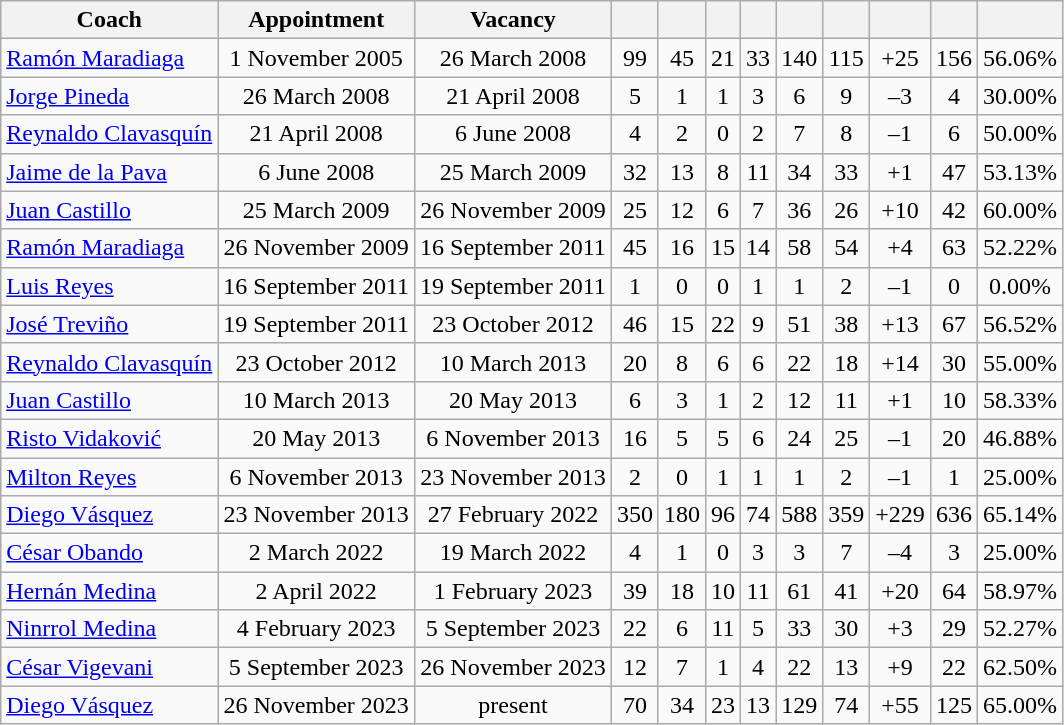<table class="wikitable sortable">
<tr>
<th>Coach</th>
<th>Appointment</th>
<th>Vacancy</th>
<th></th>
<th></th>
<th></th>
<th></th>
<th></th>
<th></th>
<th></th>
<th></th>
<th></th>
</tr>
<tr align=center>
<td align=left> <a href='#'>Ramón Maradiaga</a></td>
<td>1 November 2005</td>
<td>26 March 2008</td>
<td>99</td>
<td>45</td>
<td>21</td>
<td>33</td>
<td>140</td>
<td>115</td>
<td>+25</td>
<td>156</td>
<td>56.06%</td>
</tr>
<tr align=center>
<td align=left> <a href='#'>Jorge Pineda</a></td>
<td>26 March 2008</td>
<td>21 April 2008</td>
<td>5</td>
<td>1</td>
<td>1</td>
<td>3</td>
<td>6</td>
<td>9</td>
<td>–3</td>
<td>4</td>
<td>30.00%</td>
</tr>
<tr align=center>
<td align=left> <a href='#'>Reynaldo Clavasquín</a></td>
<td>21 April 2008</td>
<td>6 June 2008</td>
<td>4</td>
<td>2</td>
<td>0</td>
<td>2</td>
<td>7</td>
<td>8</td>
<td>–1</td>
<td>6</td>
<td>50.00%</td>
</tr>
<tr align=center>
<td align=left> <a href='#'>Jaime de la Pava</a></td>
<td>6 June 2008</td>
<td>25 March 2009</td>
<td>32</td>
<td>13</td>
<td>8</td>
<td>11</td>
<td>34</td>
<td>33</td>
<td>+1</td>
<td>47</td>
<td>53.13%</td>
</tr>
<tr align=center>
<td align=left> <a href='#'>Juan Castillo</a></td>
<td>25 March 2009</td>
<td>26 November 2009</td>
<td>25</td>
<td>12</td>
<td>6</td>
<td>7</td>
<td>36</td>
<td>26</td>
<td>+10</td>
<td>42</td>
<td>60.00%</td>
</tr>
<tr align=center>
<td align=left> <a href='#'>Ramón Maradiaga</a></td>
<td>26 November 2009</td>
<td>16 September 2011</td>
<td>45</td>
<td>16</td>
<td>15</td>
<td>14</td>
<td>58</td>
<td>54</td>
<td>+4</td>
<td>63</td>
<td>52.22%</td>
</tr>
<tr align=center>
<td align=left> <a href='#'>Luis Reyes</a></td>
<td>16 September 2011</td>
<td>19 September 2011</td>
<td>1</td>
<td>0</td>
<td>0</td>
<td>1</td>
<td>1</td>
<td>2</td>
<td>–1</td>
<td>0</td>
<td>0.00%</td>
</tr>
<tr align=center>
<td align=left> <a href='#'>José Treviño</a></td>
<td>19 September 2011</td>
<td>23 October 2012</td>
<td>46</td>
<td>15</td>
<td>22</td>
<td>9</td>
<td>51</td>
<td>38</td>
<td>+13</td>
<td>67</td>
<td>56.52%</td>
</tr>
<tr align=center>
<td align=left> <a href='#'>Reynaldo Clavasquín</a></td>
<td>23 October 2012</td>
<td>10 March 2013</td>
<td>20</td>
<td>8</td>
<td>6</td>
<td>6</td>
<td>22</td>
<td>18</td>
<td>+14</td>
<td>30</td>
<td>55.00%</td>
</tr>
<tr align=center>
<td align=left> <a href='#'>Juan Castillo</a></td>
<td>10 March 2013</td>
<td>20 May 2013</td>
<td>6</td>
<td>3</td>
<td>1</td>
<td>2</td>
<td>12</td>
<td>11</td>
<td>+1</td>
<td>10</td>
<td>58.33%</td>
</tr>
<tr align=center>
<td align=left> <a href='#'>Risto Vidaković</a></td>
<td>20 May 2013</td>
<td>6 November 2013</td>
<td>16</td>
<td>5</td>
<td>5</td>
<td>6</td>
<td>24</td>
<td>25</td>
<td>–1</td>
<td>20</td>
<td>46.88%</td>
</tr>
<tr align=center>
<td align=left> <a href='#'>Milton Reyes</a></td>
<td>6 November 2013</td>
<td>23 November 2013</td>
<td>2</td>
<td>0</td>
<td>1</td>
<td>1</td>
<td>1</td>
<td>2</td>
<td>–1</td>
<td>1</td>
<td>25.00%</td>
</tr>
<tr align=center>
<td align=left> <a href='#'>Diego Vásquez</a></td>
<td>23 November 2013</td>
<td>27 February 2022</td>
<td>350</td>
<td>180</td>
<td>96</td>
<td>74</td>
<td>588</td>
<td>359</td>
<td>+229</td>
<td>636</td>
<td>65.14%</td>
</tr>
<tr align=center>
<td align=left> <a href='#'>César Obando</a></td>
<td>2 March 2022</td>
<td>19 March 2022</td>
<td>4</td>
<td>1</td>
<td>0</td>
<td>3</td>
<td>3</td>
<td>7</td>
<td>–4</td>
<td>3</td>
<td>25.00%</td>
</tr>
<tr align=center>
<td align=left> <a href='#'>Hernán Medina</a></td>
<td>2 April 2022</td>
<td>1 February 2023</td>
<td>39</td>
<td>18</td>
<td>10</td>
<td>11</td>
<td>61</td>
<td>41</td>
<td>+20</td>
<td>64</td>
<td>58.97%</td>
</tr>
<tr align=center>
<td align=left> <a href='#'>Ninrrol Medina</a></td>
<td>4 February 2023</td>
<td>5 September 2023</td>
<td>22</td>
<td>6</td>
<td>11</td>
<td>5</td>
<td>33</td>
<td>30</td>
<td>+3</td>
<td>29</td>
<td>52.27%</td>
</tr>
<tr align=center>
<td align=left> <a href='#'>César Vigevani</a></td>
<td>5 September 2023</td>
<td>26 November 2023</td>
<td>12</td>
<td>7</td>
<td>1</td>
<td>4</td>
<td>22</td>
<td>13</td>
<td>+9</td>
<td>22</td>
<td>62.50%</td>
</tr>
<tr align=center>
<td align=left> <a href='#'>Diego Vásquez</a></td>
<td>26 November 2023</td>
<td>present</td>
<td>70</td>
<td>34</td>
<td>23</td>
<td>13</td>
<td>129</td>
<td>74</td>
<td>+55</td>
<td>125</td>
<td>65.00%</td>
</tr>
</table>
